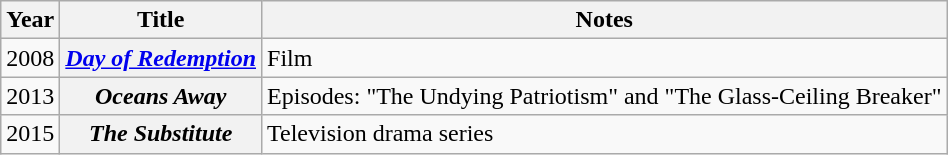<table class="wikitable plainrowheaders sortable">
<tr>
<th scope="col">Year</th>
<th scope="col">Title</th>
<th scope="col" class="unsortable">Notes</th>
</tr>
<tr>
<td>2008</td>
<th scope="row"><em><a href='#'>Day of Redemption</a></em></th>
<td>Film</td>
</tr>
<tr>
<td>2013</td>
<th scope="row"><em>Oceans Away</em></th>
<td>Episodes: "The Undying Patriotism" and "The Glass-Ceiling Breaker"</td>
</tr>
<tr>
<td>2015</td>
<th scope="row"><em>The Substitute</em></th>
<td>Television drama series</td>
</tr>
</table>
